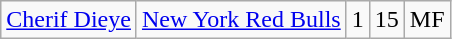<table class="wikitable" style="text-align: center;">
<tr>
<td><a href='#'>Cherif Dieye</a></td>
<td><a href='#'>New York Red Bulls</a></td>
<td>1</td>
<td>15</td>
<td>MF</td>
</tr>
</table>
